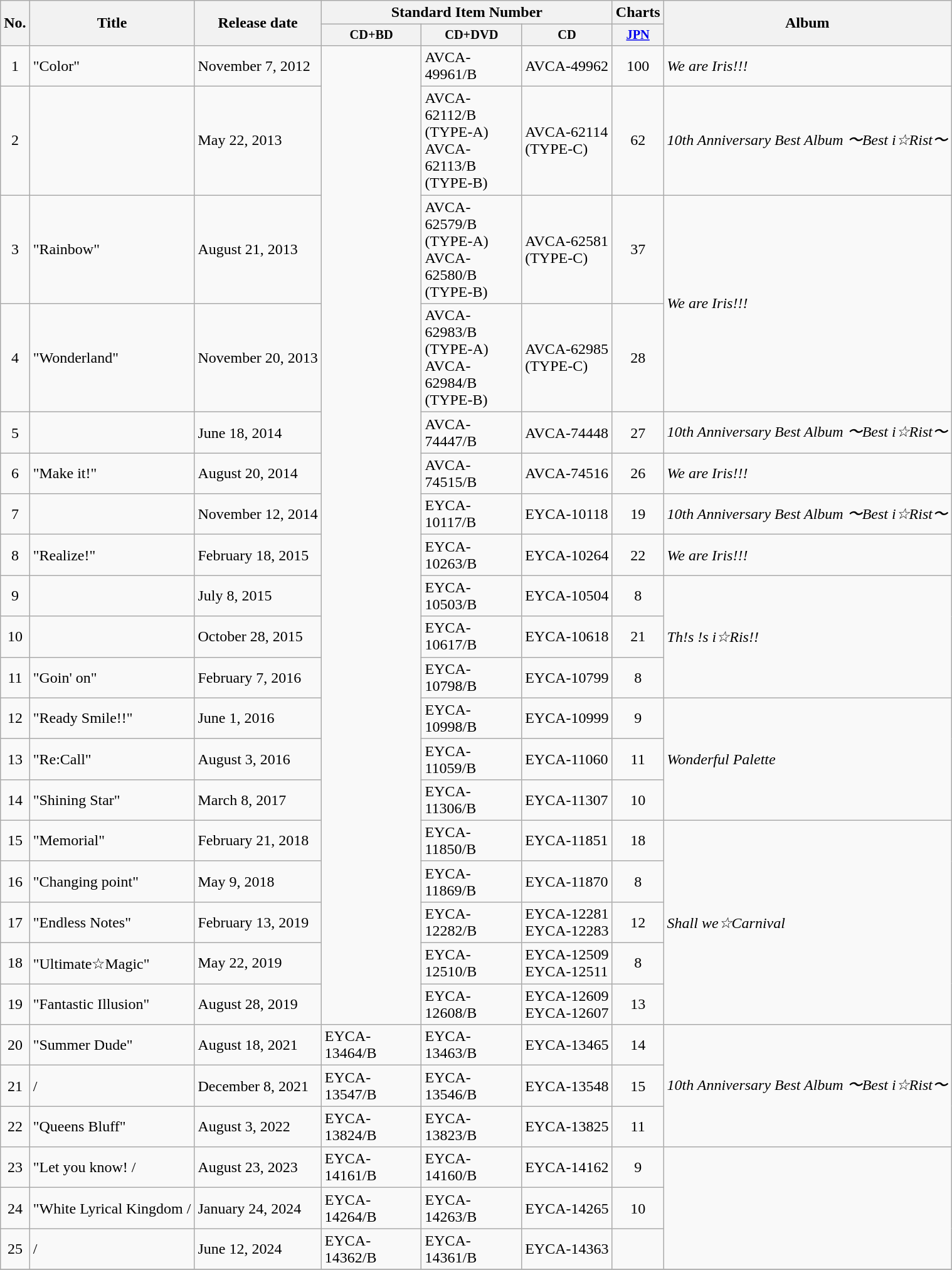<table class="wikitable">
<tr>
<th rowspan="2">No.</th>
<th rowspan="2">Title</th>
<th rowspan="2">Release date</th>
<th colspan="3">Standard Item Number</th>
<th>Charts</th>
<th rowspan="2">Album</th>
</tr>
<tr style="width:3em;font-size:85%;">
<th width="100">CD+BD</th>
<th width="100">CD+DVD</th>
<th width="90">CD</th>
<th><a href='#'>JPN</a><br></th>
</tr>
<tr>
<td align="center">1</td>
<td>"Color"</td>
<td>November 7, 2012</td>
<td rowspan="19"></td>
<td>AVCA-49961/B</td>
<td>AVCA-49962</td>
<td align="center">100</td>
<td><em>We are Iris!!!</em></td>
</tr>
<tr>
<td align="center">2</td>
<td></td>
<td>May 22, 2013</td>
<td>AVCA-62112/B (TYPE-A)<br>AVCA-62113/B (TYPE-B)</td>
<td>AVCA-62114 (TYPE-C)</td>
<td align="center">62</td>
<td><em>10th Anniversary Best Album 〜Best i☆Rist〜</em></td>
</tr>
<tr>
<td align="center">3</td>
<td>"Rainbow"</td>
<td>August 21, 2013</td>
<td>AVCA-62579/B (TYPE-A)<br>AVCA-62580/B (TYPE-B)</td>
<td>AVCA-62581 (TYPE-C)</td>
<td align="center">37</td>
<td rowspan="2"><em>We are Iris!!!</em></td>
</tr>
<tr>
<td align="center">4</td>
<td>"Wonderland"</td>
<td>November 20, 2013</td>
<td>AVCA-62983/B (TYPE-A)<br>AVCA-62984/B (TYPE-B)</td>
<td>AVCA-62985 (TYPE-C)</td>
<td align="center">28</td>
</tr>
<tr>
<td align="center">5</td>
<td></td>
<td>June 18, 2014</td>
<td>AVCA-74447/B</td>
<td>AVCA-74448</td>
<td align="center">27</td>
<td><em>10th Anniversary Best Album 〜Best i☆Rist〜</em></td>
</tr>
<tr>
<td align="center">6</td>
<td>"Make it!"</td>
<td>August 20, 2014</td>
<td>AVCA-74515/B</td>
<td>AVCA-74516</td>
<td align="center">26</td>
<td><em>We are Iris!!!</em></td>
</tr>
<tr>
<td align="center">7</td>
<td></td>
<td>November 12, 2014</td>
<td>EYCA-10117/B</td>
<td>EYCA-10118</td>
<td align="center">19</td>
<td><em>10th Anniversary Best Album 〜Best i☆Rist〜</em></td>
</tr>
<tr>
<td align="center">8</td>
<td>"Realize!"</td>
<td>February 18, 2015</td>
<td>EYCA-10263/B</td>
<td>EYCA-10264</td>
<td align="center">22</td>
<td><em>We are Iris!!!</em></td>
</tr>
<tr>
<td align="center">9</td>
<td></td>
<td>July 8, 2015</td>
<td>EYCA-10503/B</td>
<td>EYCA-10504</td>
<td align="center">8</td>
<td rowspan="3"><em>Th!s !s i☆Ris!!</em></td>
</tr>
<tr>
<td align="center">10</td>
<td></td>
<td>October 28, 2015</td>
<td>EYCA-10617/B</td>
<td>EYCA-10618</td>
<td align="center">21</td>
</tr>
<tr>
<td align="center">11</td>
<td>"Goin' on"</td>
<td>February 7, 2016</td>
<td>EYCA-10798/B</td>
<td>EYCA-10799</td>
<td align="center">8</td>
</tr>
<tr>
<td align="center">12</td>
<td>"Ready Smile!!"</td>
<td>June 1, 2016</td>
<td>EYCA-10998/B</td>
<td>EYCA-10999</td>
<td align="center">9</td>
<td rowspan="3"><em>Wonderful Palette</em></td>
</tr>
<tr>
<td align="center">13</td>
<td>"Re:Call"</td>
<td>August 3, 2016</td>
<td>EYCA-11059/B</td>
<td>EYCA-11060</td>
<td align="center">11</td>
</tr>
<tr>
<td align="center">14</td>
<td>"Shining Star"</td>
<td>March 8, 2017</td>
<td>EYCA-11306/B</td>
<td>EYCA-11307</td>
<td align="center">10</td>
</tr>
<tr>
<td align="center">15</td>
<td>"Memorial"</td>
<td>February 21, 2018</td>
<td>EYCA-11850/B</td>
<td>EYCA-11851</td>
<td align="center">18</td>
<td rowspan="5"><em>Shall we☆Carnival</em></td>
</tr>
<tr>
<td align="center">16</td>
<td>"Changing point"</td>
<td>May 9, 2018</td>
<td>EYCA-11869/B</td>
<td>EYCA-11870</td>
<td align="center">8</td>
</tr>
<tr>
<td align="center">17</td>
<td>"Endless Notes"</td>
<td>February 13, 2019</td>
<td>EYCA-12282/B</td>
<td>EYCA-12281<br>EYCA-12283</td>
<td align="center">12</td>
</tr>
<tr>
<td align="center">18</td>
<td>"Ultimate☆Magic"</td>
<td>May 22, 2019</td>
<td>EYCA-12510/B</td>
<td>EYCA-12509<br>EYCA-12511</td>
<td align="center">8</td>
</tr>
<tr>
<td align="center">19</td>
<td>"Fantastic Illusion"</td>
<td>August 28, 2019</td>
<td>EYCA-12608/B</td>
<td>EYCA-12609<br>EYCA-12607</td>
<td align="center">13</td>
</tr>
<tr>
<td align="center">20</td>
<td>"Summer Dude"</td>
<td>August 18, 2021</td>
<td>EYCA-13464/B</td>
<td>EYCA-13463/B</td>
<td>EYCA-13465</td>
<td align="center">14</td>
<td rowspan="3"><em>10th Anniversary Best Album 〜Best i☆Rist〜</em></td>
</tr>
<tr>
<td align="center">21</td>
<td> / </td>
<td>December 8, 2021</td>
<td>EYCA-13547/B</td>
<td>EYCA-13546/B</td>
<td>EYCA-13548</td>
<td align="center">15</td>
</tr>
<tr>
<td align="center">22</td>
<td>"Queens Bluff"</td>
<td>August 3, 2022</td>
<td>EYCA-13824/B</td>
<td>EYCA-13823/B</td>
<td>EYCA-13825</td>
<td align="center">11</td>
</tr>
<tr>
<td align="center">23</td>
<td>"Let you know! / </td>
<td>August 23, 2023</td>
<td>EYCA-14161/B</td>
<td>EYCA-14160/B</td>
<td>EYCA-14162</td>
<td align="center">9</td>
<td rowspan="3"></td>
</tr>
<tr>
<td align="center">24</td>
<td>"White Lyrical Kingdom / </td>
<td>January 24, 2024</td>
<td>EYCA-14264/B</td>
<td>EYCA-14263/B</td>
<td>EYCA-14265</td>
<td align="center">10</td>
</tr>
<tr>
<td align="center">25</td>
<td> / </td>
<td>June 12, 2024</td>
<td>EYCA-14362/B</td>
<td>EYCA-14361/B</td>
<td>EYCA-14363</td>
<td align="center"></td>
</tr>
<tr>
</tr>
</table>
